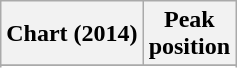<table class="wikitable sortable plainrowheaders">
<tr>
<th>Chart (2014)</th>
<th>Peak<br>position</th>
</tr>
<tr>
</tr>
<tr>
</tr>
<tr>
</tr>
<tr>
</tr>
</table>
